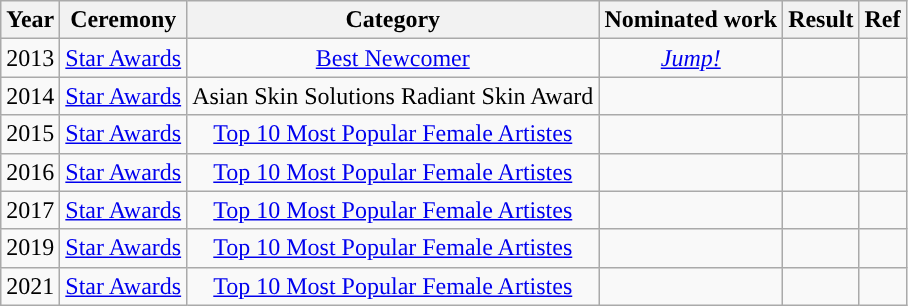<table class="wikitable sortable" style="text-align: center;">
<tr>
<th>Year</th>
<th>Ceremony</th>
<th>Category</th>
<th>Nominated work</th>
<th>Result</th>
<th class="unsortable">Ref</th>
</tr>
<tr>
<td>2013</td>
<td><a href='#'>Star Awards</a></td>
<td><a href='#'>Best Newcomer</a></td>
<td><em><a href='#'>Jump!</a></em> </td>
<td></td>
<td></td>
</tr>
<tr>
<td>2014</td>
<td><a href='#'>Star Awards</a></td>
<td>Asian Skin Solutions Radiant Skin Award</td>
<td></td>
<td></td>
<td></td>
</tr>
<tr>
<td>2015</td>
<td><a href='#'>Star Awards</a></td>
<td><a href='#'>Top 10 Most Popular Female Artistes</a></td>
<td></td>
<td></td>
<td></td>
</tr>
<tr>
<td>2016</td>
<td><a href='#'>Star Awards</a></td>
<td><a href='#'>Top 10 Most Popular Female Artistes</a></td>
<td></td>
<td></td>
<td></td>
</tr>
<tr>
<td>2017</td>
<td><a href='#'>Star Awards</a></td>
<td><a href='#'>Top 10 Most Popular Female Artistes</a></td>
<td></td>
<td></td>
<td></td>
</tr>
<tr>
<td>2019</td>
<td><a href='#'>Star Awards</a></td>
<td><a href='#'>Top 10 Most Popular Female Artistes</a></td>
<td></td>
<td></td>
<td></td>
</tr>
<tr>
<td>2021</td>
<td><a href='#'>Star Awards</a></td>
<td><a href='#'>Top 10 Most Popular Female Artistes</a></td>
<td></td>
<td></td>
<td></td>
</tr>
</table>
